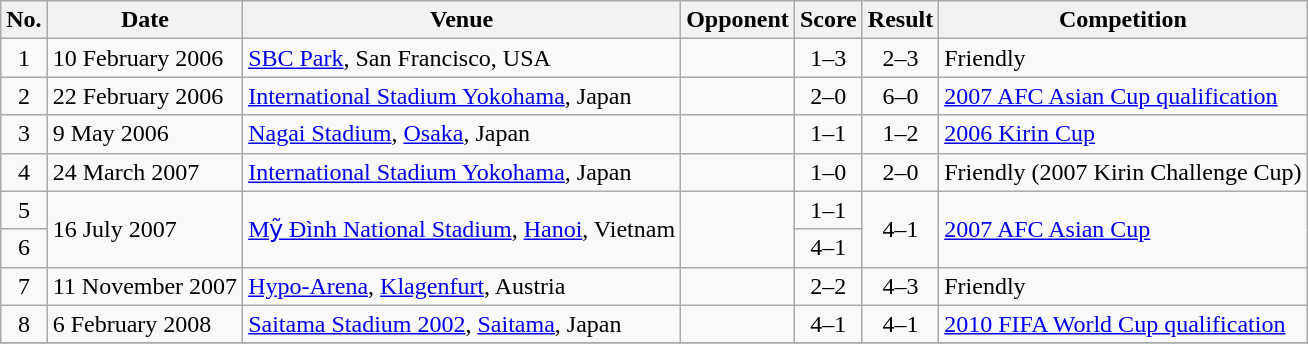<table class="wikitable sortable">
<tr>
<th scope="col">No.</th>
<th scope="col">Date</th>
<th scope="col">Venue</th>
<th scope="col">Opponent</th>
<th scope="col">Score</th>
<th scope="col">Result</th>
<th scope="col">Competition</th>
</tr>
<tr>
<td align="center">1</td>
<td>10 February 2006</td>
<td><a href='#'>SBC Park</a>, San Francisco, USA</td>
<td></td>
<td align="center">1–3</td>
<td align="center">2–3</td>
<td>Friendly</td>
</tr>
<tr>
<td align="center">2</td>
<td>22 February 2006</td>
<td><a href='#'>International Stadium Yokohama</a>, Japan</td>
<td></td>
<td align="center">2–0</td>
<td align="center">6–0</td>
<td><a href='#'>2007 AFC Asian Cup qualification</a></td>
</tr>
<tr>
<td align="center">3</td>
<td>9 May 2006</td>
<td><a href='#'>Nagai Stadium</a>, <a href='#'>Osaka</a>, Japan</td>
<td></td>
<td align="center">1–1</td>
<td align="center">1–2</td>
<td><a href='#'>2006 Kirin Cup</a></td>
</tr>
<tr>
<td align="center">4</td>
<td>24 March 2007</td>
<td><a href='#'>International Stadium Yokohama</a>, Japan</td>
<td></td>
<td align="center">1–0</td>
<td align="center">2–0</td>
<td>Friendly (2007 Kirin Challenge Cup)</td>
</tr>
<tr>
<td align="center">5</td>
<td rowspan="2">16 July 2007</td>
<td rowspan="2"><a href='#'>Mỹ Đình National Stadium</a>, <a href='#'>Hanoi</a>, Vietnam</td>
<td rowspan="2"></td>
<td align="center">1–1</td>
<td rowspan="2" style="text-align:center">4–1</td>
<td rowspan="2"><a href='#'>2007 AFC Asian Cup</a></td>
</tr>
<tr>
<td align="center">6</td>
<td align="center">4–1</td>
</tr>
<tr>
<td align="center">7</td>
<td>11 November 2007</td>
<td><a href='#'>Hypo-Arena</a>, <a href='#'>Klagenfurt</a>, Austria</td>
<td></td>
<td align="center">2–2</td>
<td align="center">4–3</td>
<td>Friendly</td>
</tr>
<tr>
<td align="center">8</td>
<td>6 February 2008</td>
<td><a href='#'>Saitama Stadium 2002</a>, <a href='#'>Saitama</a>, Japan</td>
<td></td>
<td align="center">4–1</td>
<td align="center">4–1</td>
<td><a href='#'>2010 FIFA World Cup qualification</a></td>
</tr>
<tr>
</tr>
</table>
